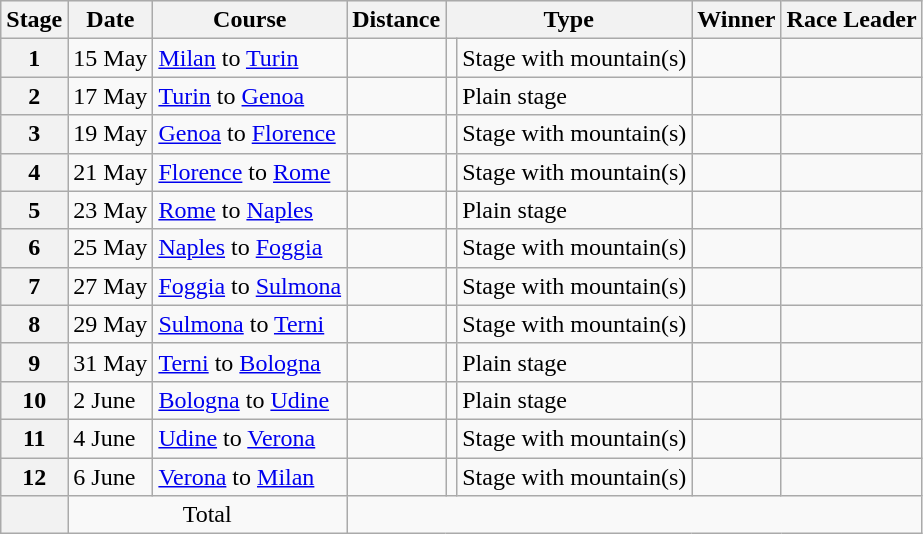<table class="wikitable">
<tr style="background:#efefef;">
<th>Stage</th>
<th>Date</th>
<th>Course</th>
<th>Distance</th>
<th colspan="2">Type</th>
<th>Winner</th>
<th>Race Leader</th>
</tr>
<tr>
<th style="text-align:center">1</th>
<td>15 May</td>
<td><a href='#'>Milan</a> to <a href='#'>Turin</a></td>
<td></td>
<td style="text-align:center;"></td>
<td>Stage with mountain(s)</td>
<td></td>
<td></td>
</tr>
<tr>
<th style="text-align:center">2</th>
<td>17 May</td>
<td><a href='#'>Turin</a> to <a href='#'>Genoa</a></td>
<td></td>
<td style="text-align:center;"></td>
<td>Plain stage</td>
<td></td>
<td></td>
</tr>
<tr>
<th style="text-align:center">3</th>
<td>19 May</td>
<td><a href='#'>Genoa</a> to <a href='#'>Florence</a></td>
<td></td>
<td style="text-align:center;"></td>
<td>Stage with mountain(s)</td>
<td></td>
<td></td>
</tr>
<tr>
<th style="text-align:center">4</th>
<td>21 May</td>
<td><a href='#'>Florence</a> to <a href='#'>Rome</a></td>
<td></td>
<td style="text-align:center;"></td>
<td>Stage with mountain(s)</td>
<td></td>
<td></td>
</tr>
<tr>
<th style="text-align:center">5</th>
<td>23 May</td>
<td><a href='#'>Rome</a> to <a href='#'>Naples</a></td>
<td></td>
<td style="text-align:center;"></td>
<td>Plain stage</td>
<td></td>
<td></td>
</tr>
<tr>
<th style="text-align:center">6</th>
<td>25 May</td>
<td><a href='#'>Naples</a> to <a href='#'>Foggia</a></td>
<td></td>
<td style="text-align:center;"></td>
<td>Stage with mountain(s)</td>
<td></td>
<td></td>
</tr>
<tr>
<th style="text-align:center">7</th>
<td>27 May</td>
<td><a href='#'>Foggia</a> to <a href='#'>Sulmona</a></td>
<td></td>
<td style="text-align:center;"></td>
<td>Stage with mountain(s)</td>
<td></td>
<td></td>
</tr>
<tr>
<th style="text-align:center">8</th>
<td>29 May</td>
<td><a href='#'>Sulmona</a> to <a href='#'>Terni</a></td>
<td></td>
<td style="text-align:center;"></td>
<td>Stage with mountain(s)</td>
<td></td>
<td></td>
</tr>
<tr>
<th style="text-align:center">9</th>
<td>31 May</td>
<td><a href='#'>Terni</a> to <a href='#'>Bologna</a></td>
<td></td>
<td style="text-align:center;"></td>
<td>Plain stage</td>
<td></td>
<td></td>
</tr>
<tr>
<th style="text-align:center">10</th>
<td>2 June</td>
<td><a href='#'>Bologna</a> to <a href='#'>Udine</a></td>
<td></td>
<td style="text-align:center;"></td>
<td>Plain stage</td>
<td></td>
<td></td>
</tr>
<tr>
<th style="text-align:center">11</th>
<td>4 June</td>
<td><a href='#'>Udine</a> to <a href='#'>Verona</a></td>
<td></td>
<td style="text-align:center;"></td>
<td>Stage with mountain(s)</td>
<td></td>
<td></td>
</tr>
<tr>
<th style="text-align:center">12</th>
<td>6 June</td>
<td><a href='#'>Verona</a> to <a href='#'>Milan</a></td>
<td></td>
<td style="text-align:center;"></td>
<td>Stage with mountain(s)</td>
<td></td>
<td></td>
</tr>
<tr>
<th></th>
<td colspan="2" style="text-align:center;">Total</td>
<td colspan="5" style="text-align:center;"></td>
</tr>
</table>
